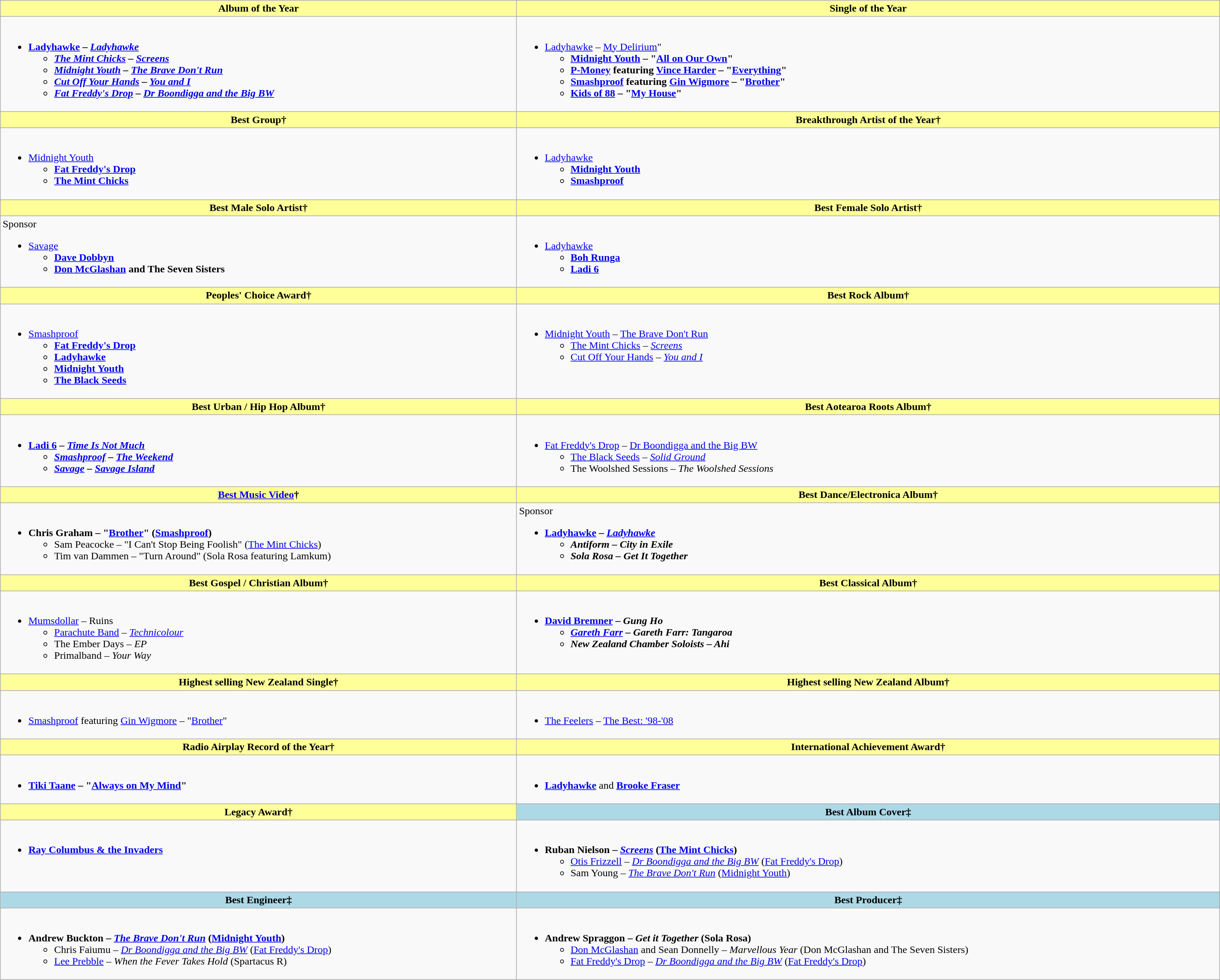<table class=wikitable style="width:150%">
<tr>
<th style="background:#FFFF99;" ! style="width="50%">Album of the Year</th>
<th style="background:#FFFF99;" ! style="width="50%">Single of the Year</th>
</tr>
<tr>
<td valign="top"><br><ul><li><strong><a href='#'>Ladyhawke</a> – <em><a href='#'>Ladyhawke</a><strong><em><ul><li><a href='#'>The Mint Chicks</a> – </em><a href='#'>Screens</a><em></li><li><a href='#'>Midnight Youth</a> – </em><a href='#'>The Brave Don't Run</a><em></li><li><a href='#'>Cut Off Your Hands</a> – </em><a href='#'>You and I</a><em></li><li><a href='#'>Fat Freddy's Drop</a> – </em><a href='#'>Dr Boondigga and the Big BW</a><em></li></ul></li></ul></td>
<td valign="top"><br><ul><li></strong><a href='#'>Ladyhawke</a> – <a href='#'>My Delirium</a>"<strong><ul><li><a href='#'>Midnight Youth</a> – "<a href='#'>All on Our Own</a>"</li><li><a href='#'>P-Money</a> featuring <a href='#'>Vince Harder</a> – "<a href='#'>Everything</a>"</li><li><a href='#'>Smashproof</a> featuring <a href='#'>Gin Wigmore</a> – "<a href='#'>Brother</a>"</li><li><a href='#'>Kids of 88</a> – "<a href='#'>My House</a>"</li></ul></li></ul></td>
</tr>
<tr>
<th style="background:#FFFF99;" ! style="width="50%">Best Group†</th>
<th style="background:#FFFF99;" ! style="width="50%">Breakthrough Artist of the Year†</th>
</tr>
<tr>
<td valign="top"><br><ul><li></strong><a href='#'>Midnight Youth</a><strong><ul><li><a href='#'>Fat Freddy's Drop</a></li><li><a href='#'>The Mint Chicks</a></li></ul></li></ul></td>
<td valign="top"><br><ul><li></strong><a href='#'>Ladyhawke</a><strong><ul><li><a href='#'>Midnight Youth</a></li><li><a href='#'>Smashproof</a></li></ul></li></ul></td>
</tr>
<tr>
<th style="background:#FFFF99;" ! style="width="50%">Best Male Solo Artist†</th>
<th style="background:#FFFF99;" ! style="width="50%">Best Female Solo Artist†</th>
</tr>
<tr>
<td valign="top"><span>Sponsor</span><br><ul><li></strong><a href='#'>Savage</a><strong><ul><li><a href='#'>Dave Dobbyn</a></li><li><a href='#'>Don McGlashan</a> and The Seven Sisters</li></ul></li></ul></td>
<td valign="top"><br><ul><li></strong><a href='#'>Ladyhawke</a><strong><ul><li><a href='#'>Boh Runga</a></li><li><a href='#'>Ladi 6</a></li></ul></li></ul></td>
</tr>
<tr>
<th style="background:#FFFF99;" ! style="width="50%">Peoples' Choice Award†</th>
<th style="background:#FFFF99;" ! style="width="50%">Best Rock Album†</th>
</tr>
<tr>
<td valign="top"><br><ul><li></strong><a href='#'>Smashproof</a><strong><ul><li><a href='#'>Fat Freddy's Drop</a></li><li><a href='#'>Ladyhawke</a></li><li><a href='#'>Midnight Youth</a></li><li><a href='#'>The Black Seeds</a></li></ul></li></ul></td>
<td valign="top"><br><ul><li></strong><a href='#'>Midnight Youth</a> – </em><a href='#'>The Brave Don't Run</a></em></strong><ul><li><a href='#'>The Mint Chicks</a> – <em><a href='#'>Screens</a></em></li><li><a href='#'>Cut Off Your Hands</a> – <em><a href='#'>You and I</a></em></li></ul></li></ul></td>
</tr>
<tr>
<th style="background:#FFFF99;" ! style="width="50%">Best Urban / Hip Hop Album†</th>
<th style="background:#FFFF99;" ! style="width="50%">Best Aotearoa Roots Album†</th>
</tr>
<tr>
<td valign="top"><br><ul><li><strong><a href='#'>Ladi 6</a> – <em><a href='#'>Time Is Not Much</a><strong><em><ul><li><a href='#'>Smashproof</a> – </em><a href='#'>The Weekend</a><em></li><li><a href='#'>Savage</a> – </em><a href='#'>Savage Island</a><em></li></ul></li></ul></td>
<td valign="top"><br><ul><li></strong><a href='#'>Fat Freddy's Drop</a> – </em><a href='#'>Dr Boondigga and the Big BW</a></em></strong><ul><li><a href='#'>The Black Seeds</a> – <em><a href='#'>Solid Ground</a></em></li><li>The Woolshed Sessions – <em>The Woolshed Sessions</em></li></ul></li></ul></td>
</tr>
<tr>
<th style="background:#FFFF99;" ! style="width="50%"><a href='#'>Best Music Video</a>†</th>
<th style="background:#FFFF99;" ! style="width="50%">Best Dance/Electronica Album†</th>
</tr>
<tr>
<td valign="top"><br><ul><li><strong>Chris Graham – "<a href='#'>Brother</a>" (<a href='#'>Smashproof</a>)</strong><ul><li>Sam Peacocke – "I Can't Stop Being Foolish" (<a href='#'>The Mint Chicks</a>)</li><li>Tim van Dammen – "Turn Around" (Sola Rosa featuring Lamkum)</li></ul></li></ul></td>
<td valign="top"><span>Sponsor</span><br><ul><li><strong><a href='#'>Ladyhawke</a> – <em><a href='#'>Ladyhawke</a><strong><em><ul><li>Antiform – </em>City in Exile<em></li><li>Sola Rosa – </em>Get It Together<em></li></ul></li></ul></td>
</tr>
<tr>
<th style="background:#FFFF99;" ! style="width="50%">Best Gospel / Christian Album†</th>
<th style="background:#FFFF99;" ! style="width="50%">Best Classical Album†</th>
</tr>
<tr>
<td valign="top"><br><ul><li></strong><a href='#'>Mumsdollar</a> – </em>Ruins</em></strong><ul><li><a href='#'>Parachute Band</a> – <em><a href='#'>Technicolour</a></em></li><li>The Ember Days – <em>EP</em></li><li>Primalband – <em>Your Way</em></li></ul></li></ul></td>
<td valign="top"><br><ul><li><strong><a href='#'>David Bremner</a> – <em>Gung Ho<strong><em><ul><li><a href='#'>Gareth Farr</a> – </em>Gareth Farr: Tangaroa<em></li><li>New Zealand Chamber Soloists – </em>Ahi<em></li></ul></li></ul></td>
</tr>
<tr>
<th style="background:#FFFF99;" ! style="width="50%">Highest selling New Zealand Single†</th>
<th style="background:#FFFF99;" ! style="width="50%">Highest selling New Zealand Album†</th>
</tr>
<tr>
<td valign="top"><br><ul><li></strong><a href='#'>Smashproof</a> featuring <a href='#'>Gin Wigmore</a> – "<a href='#'>Brother</a>"<strong></li></ul></td>
<td valign="top"><br><ul><li></strong><a href='#'>The Feelers</a> – </em><a href='#'>The Best: '98-'08</a></em></strong></li></ul></td>
</tr>
<tr>
<th style="background:#FFFF99;" ! style="width="50%">Radio Airplay Record of the Year†</th>
<th style="background:#FFFF99;" ! style="width="50%">International Achievement Award†</th>
</tr>
<tr>
<td valign="top"><br><ul><li><strong><a href='#'>Tiki Taane</a> – "<a href='#'>Always on My Mind</a>"</strong></li></ul></td>
<td valign="top"><br><ul><li><strong><a href='#'>Ladyhawke</a></strong> and <strong><a href='#'>Brooke Fraser</a></strong></li></ul></td>
</tr>
<tr>
<th style="background:#FFFF99;" ! style="width="50%">Legacy Award†</th>
<th style="background:lightblue;" ! style="width="50%">Best Album Cover‡</th>
</tr>
<tr>
<td valign="top"><br><ul><li><strong><a href='#'>Ray Columbus & the Invaders</a></strong></li></ul></td>
<td><br><ul><li><strong>Ruban Nielson – <em><a href='#'>Screens</a></em> (<a href='#'>The Mint Chicks</a>)</strong><ul><li><a href='#'>Otis Frizzell</a> – <em><a href='#'>Dr Boondigga and the Big BW</a></em> (<a href='#'>Fat Freddy's Drop</a>)</li><li>Sam Young – <em><a href='#'>The Brave Don't Run</a></em> (<a href='#'>Midnight Youth</a>)</li></ul></li></ul></td>
</tr>
<tr>
<th style="background:lightblue;" ! style="width="50%">Best Engineer‡</th>
<th style="background:lightblue;" ! style="width="50%">Best Producer‡</th>
</tr>
<tr>
<td valign="top"><br><ul><li><strong>Andrew Buckton – <em><a href='#'>The Brave Don't Run</a></em> (<a href='#'>Midnight Youth</a>)</strong><ul><li>Chris Faiumu – <em><a href='#'>Dr Boondigga and the Big BW</a></em> (<a href='#'>Fat Freddy's Drop</a>)</li><li><a href='#'>Lee Prebble</a> – <em>When the Fever Takes Hold</em> (Spartacus R)</li></ul></li></ul></td>
<td valign="top"><br><ul><li><strong>Andrew Spraggon – <em>Get it Together</em> (Sola Rosa)</strong><ul><li><a href='#'>Don McGlashan</a> and Sean Donnelly – <em>Marvellous Year</em> (Don McGlashan and The Seven Sisters)</li><li><a href='#'>Fat Freddy's Drop</a> – <em><a href='#'>Dr Boondigga and the Big BW</a></em> (<a href='#'>Fat Freddy's Drop</a>)</li></ul></li></ul></td>
</tr>
</table>
